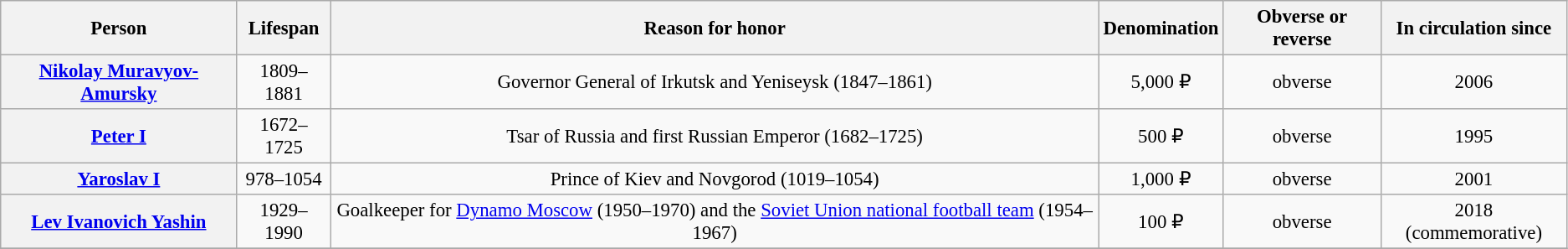<table class="wikitable" style="font-size: 95%; text-align:center;">
<tr>
<th>Person</th>
<th>Lifespan</th>
<th>Reason for honor</th>
<th>Denomination</th>
<th>Obverse or reverse</th>
<th>In circulation since</th>
</tr>
<tr>
<th><a href='#'>Nikolay Muravyov-Amursky</a></th>
<td>1809–1881</td>
<td>Governor General of Irkutsk and Yeniseysk (1847–1861)</td>
<td>5,000 ₽</td>
<td>obverse</td>
<td>2006</td>
</tr>
<tr>
<th><a href='#'>Peter I</a></th>
<td>1672–1725</td>
<td>Tsar of Russia and first Russian Emperor (1682–1725)</td>
<td>500 ₽</td>
<td>obverse</td>
<td>1995</td>
</tr>
<tr>
<th><a href='#'>Yaroslav I</a></th>
<td>978–1054</td>
<td>Prince of Kiev and Novgorod (1019–1054)</td>
<td>1,000 ₽</td>
<td>obverse</td>
<td>2001</td>
</tr>
<tr>
<th><a href='#'>Lev Ivanovich Yashin</a></th>
<td>1929–1990</td>
<td>Goalkeeper for <a href='#'>Dynamo Moscow</a> (1950–1970) and the <a href='#'>Soviet Union national football team</a> (1954–1967)</td>
<td>100 ₽</td>
<td>obverse</td>
<td>2018 (commemorative)</td>
</tr>
<tr>
</tr>
</table>
